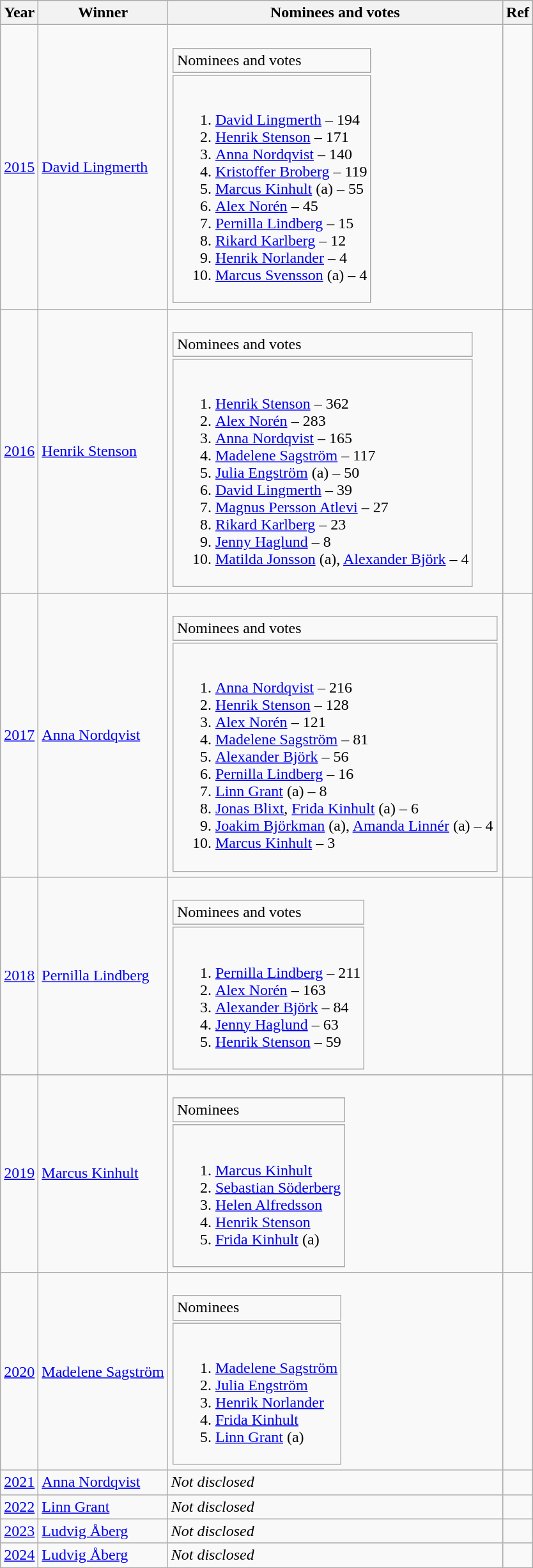<table class="wikitable">
<tr>
<th>Year</th>
<th>Winner</th>
<th>Nominees and votes</th>
<th>Ref</th>
</tr>
<tr>
<td><a href='#'>2015</a></td>
<td><a href='#'>David Lingmerth</a></td>
<td><br><table class="collapsible collapsed">
<tr>
<td>Nominees and votes</td>
</tr>
<tr>
<td><br><ol><li><a href='#'>David Lingmerth</a> – 194</li><li><a href='#'>Henrik Stenson</a> – 171</li><li><a href='#'>Anna Nordqvist</a> – 140</li><li><a href='#'>Kristoffer Broberg</a> – 119</li><li><a href='#'>Marcus Kinhult</a> (a) – 55</li><li><a href='#'>Alex Norén</a> – 45</li><li><a href='#'>Pernilla Lindberg</a> – 15</li><li><a href='#'>Rikard Karlberg</a> – 12</li><li><a href='#'>Henrik Norlander</a> – 4</li><li><a href='#'>Marcus Svensson</a> (a) – 4</li></ol></td>
</tr>
</table>
</td>
<td></td>
</tr>
<tr>
<td><a href='#'>2016</a></td>
<td><a href='#'>Henrik Stenson</a></td>
<td><br><table class="collapsible collapsed">
<tr>
<td>Nominees and votes</td>
</tr>
<tr>
<td><br><ol><li><a href='#'>Henrik Stenson</a> – 362</li><li><a href='#'>Alex Norén</a> – 283</li><li><a href='#'>Anna Nordqvist</a> – 165</li><li><a href='#'>Madelene Sagström</a> – 117</li><li><a href='#'>Julia Engström</a> (a) – 50</li><li><a href='#'>David Lingmerth</a> – 39</li><li><a href='#'>Magnus Persson Atlevi</a> – 27</li><li><a href='#'>Rikard Karlberg</a> – 23</li><li><a href='#'>Jenny Haglund</a> – 8</li><li><a href='#'>Matilda Jonsson</a> (a), <a href='#'>Alexander Björk</a> – 4</li></ol></td>
</tr>
</table>
</td>
<td></td>
</tr>
<tr>
<td><a href='#'>2017</a></td>
<td><a href='#'>Anna Nordqvist</a></td>
<td><br><table class="collapsible collapsed">
<tr>
<td>Nominees and votes</td>
</tr>
<tr>
<td><br><ol><li><a href='#'>Anna Nordqvist</a> – 216</li><li><a href='#'>Henrik Stenson</a> – 128</li><li><a href='#'>Alex Norén</a> – 121</li><li><a href='#'>Madelene Sagström</a> – 81</li><li><a href='#'>Alexander Björk</a> – 56</li><li><a href='#'>Pernilla Lindberg</a> – 16</li><li><a href='#'>Linn Grant</a> (a) – 8</li><li><a href='#'>Jonas Blixt</a>, <a href='#'>Frida Kinhult</a> (a) – 6</li><li><a href='#'>Joakim Björkman</a> (a), <a href='#'>Amanda Linnér</a> (a) – 4</li><li><a href='#'>Marcus Kinhult</a> – 3</li></ol></td>
</tr>
</table>
</td>
<td></td>
</tr>
<tr>
<td><a href='#'>2018</a></td>
<td><a href='#'>Pernilla Lindberg</a></td>
<td><br><table class="collapsible collapsed">
<tr>
<td>Nominees and votes</td>
</tr>
<tr>
<td><br><ol><li><a href='#'>Pernilla Lindberg</a> – 211</li><li><a href='#'>Alex Norén</a> – 163</li><li><a href='#'>Alexander Björk</a> – 84</li><li><a href='#'>Jenny Haglund</a> – 63</li><li><a href='#'>Henrik Stenson</a> – 59</li></ol></td>
</tr>
</table>
</td>
<td></td>
</tr>
<tr>
<td><a href='#'>2019</a></td>
<td><a href='#'>Marcus Kinhult</a></td>
<td><br><table class="collapsible collapsed">
<tr>
<td>Nominees</td>
</tr>
<tr>
<td><br><ol><li><a href='#'>Marcus Kinhult</a></li><li><a href='#'>Sebastian Söderberg</a></li><li><a href='#'>Helen Alfredsson</a></li><li><a href='#'>Henrik Stenson</a></li><li><a href='#'>Frida Kinhult</a> (a)</li></ol></td>
</tr>
</table>
</td>
<td></td>
</tr>
<tr>
<td><a href='#'>2020</a></td>
<td><a href='#'>Madelene Sagström</a></td>
<td><br><table class="collapsible collapsed">
<tr>
<td>Nominees</td>
</tr>
<tr>
<td><br><ol><li><a href='#'>Madelene Sagström</a></li><li><a href='#'>Julia Engström</a></li><li><a href='#'>Henrik Norlander</a></li><li><a href='#'>Frida Kinhult</a></li><li><a href='#'>Linn Grant</a> (a)</li></ol></td>
</tr>
</table>
</td>
<td></td>
</tr>
<tr>
<td><a href='#'>2021</a></td>
<td><a href='#'>Anna Nordqvist</a></td>
<td><em>Not disclosed</em></td>
<td></td>
</tr>
<tr>
<td><a href='#'>2022</a></td>
<td><a href='#'>Linn Grant</a></td>
<td><em>Not disclosed</em></td>
<td></td>
</tr>
<tr>
<td><a href='#'>2023</a></td>
<td><a href='#'>Ludvig Åberg</a></td>
<td><em>Not disclosed</em></td>
<td></td>
</tr>
<tr>
<td><a href='#'>2024</a></td>
<td><a href='#'>Ludvig Åberg</a></td>
<td><em>Not disclosed</em></td>
<td></td>
</tr>
</table>
